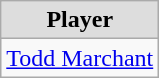<table class="wikitable">
<tr style="text-align:center; background:#ddd;">
<td><strong>Player</strong></td>
</tr>
<tr>
<td><a href='#'>Todd Marchant</a></td>
</tr>
</table>
